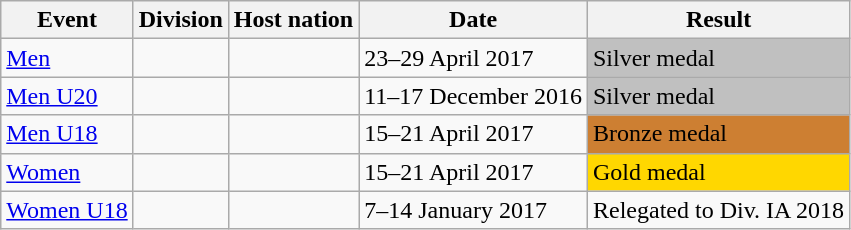<table class="wikitable">
<tr>
<th>Event</th>
<th>Division</th>
<th>Host nation</th>
<th>Date</th>
<th>Result</th>
</tr>
<tr>
<td><a href='#'>Men</a></td>
<td> </td>
<td></td>
<td>23–29 April 2017</td>
<td style="background:#c0c0c0;">Silver medal<br></td>
</tr>
<tr>
<td><a href='#'>Men U20</a></td>
<td></td>
<td></td>
<td>11–17 December 2016</td>
<td style="background:#c0c0c0;">Silver medal<br></td>
</tr>
<tr>
<td><a href='#'>Men U18</a></td>
<td></td>
<td></td>
<td>15–21 April 2017</td>
<td style="background:#cd7f32;"><span>Bronze medal<br></span></td>
</tr>
<tr>
<td><a href='#'>Women</a></td>
<td></td>
<td></td>
<td>15–21 April 2017</td>
<td style="background:#ffd700;">Gold medal<br></td>
</tr>
<tr>
<td><a href='#'>Women U18</a></td>
<td></td>
<td></td>
<td>7–14 January 2017</td>
<td>Relegated to Div. IA 2018<br></td>
</tr>
</table>
